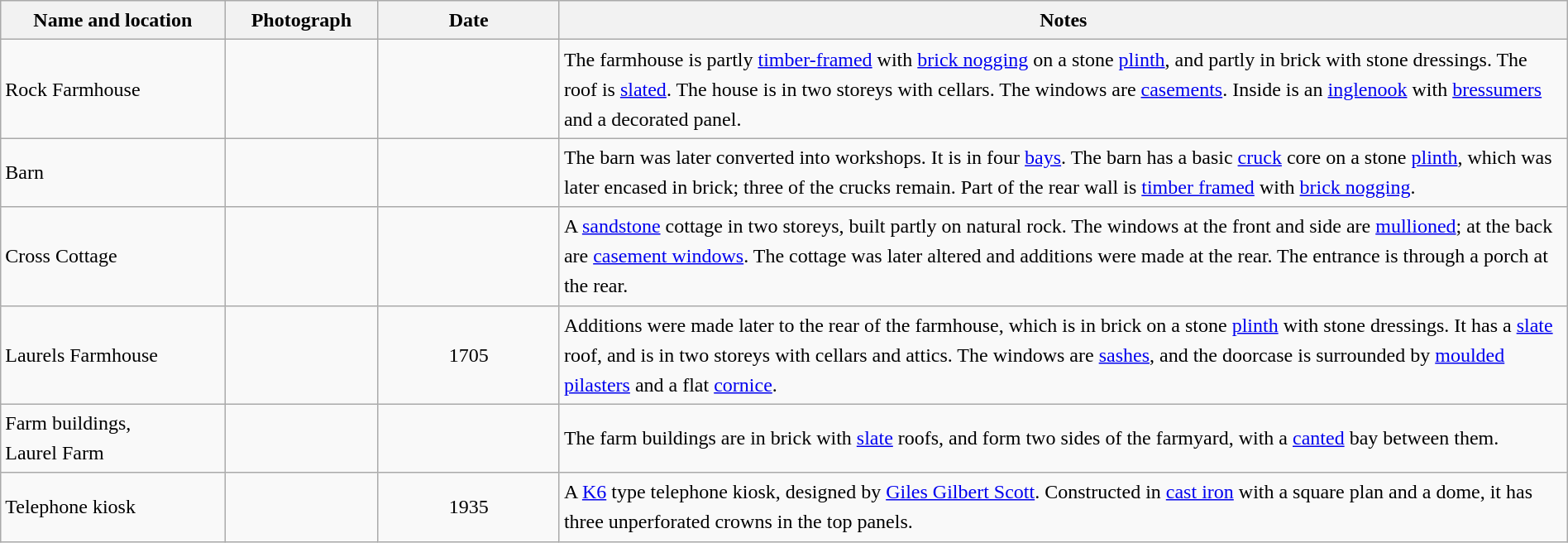<table class="wikitable sortable plainrowheaders" style="width:100%;border:0px;text-align:left;line-height:150%;">
<tr>
<th scope="col"  style="width:150px">Name and location</th>
<th scope="col"  style="width:100px" class="unsortable">Photograph</th>
<th scope="col"  style="width:120px">Date</th>
<th scope="col"  style="width:700px" class="unsortable">Notes</th>
</tr>
<tr>
<td>Rock Farmhouse<br><small></small></td>
<td></td>
<td align="center"></td>
<td>The farmhouse is partly <a href='#'>timber-framed</a> with <a href='#'>brick nogging</a> on a stone <a href='#'>plinth</a>, and partly in brick with stone dressings.  The roof is <a href='#'>slated</a>.  The house is in two storeys with cellars.  The windows are <a href='#'>casements</a>.  Inside is an <a href='#'>inglenook</a> with <a href='#'>bressumers</a> and a decorated panel.</td>
</tr>
<tr>
<td>Barn<br><small></small></td>
<td></td>
<td align="center"></td>
<td>The barn was later converted into workshops.  It is in four <a href='#'>bays</a>.  The barn has a basic <a href='#'>cruck</a> core on a stone <a href='#'>plinth</a>, which was later encased in brick; three of the crucks remain.  Part of the rear wall is <a href='#'>timber framed</a> with <a href='#'>brick nogging</a>.</td>
</tr>
<tr>
<td>Cross Cottage<br><small></small></td>
<td></td>
<td align="center"></td>
<td>A <a href='#'>sandstone</a> cottage in two storeys, built partly on natural rock.  The windows at the front and side are <a href='#'>mullioned</a>; at the back are <a href='#'>casement windows</a>.  The cottage was later altered and additions were made at the rear.  The entrance is through a porch at the rear.</td>
</tr>
<tr>
<td>Laurels Farmhouse<br><small></small></td>
<td></td>
<td align="center">1705</td>
<td>Additions were made later to the rear of the farmhouse, which is in brick on a stone <a href='#'>plinth</a> with stone dressings.  It has a <a href='#'>slate</a> roof, and is in two storeys with cellars and attics.  The windows are <a href='#'>sashes</a>, and the doorcase is surrounded by <a href='#'>moulded</a> <a href='#'>pilasters</a> and a flat <a href='#'>cornice</a>.</td>
</tr>
<tr>
<td>Farm buildings,<br>Laurel Farm<br><small></small></td>
<td></td>
<td align="center"></td>
<td>The farm buildings are in brick with <a href='#'>slate</a> roofs, and form two sides of the farmyard, with a <a href='#'>canted</a> bay between them.</td>
</tr>
<tr>
<td>Telephone kiosk<br><small></small></td>
<td></td>
<td align="center">1935</td>
<td>A <a href='#'>K6</a> type telephone kiosk, designed by <a href='#'>Giles Gilbert Scott</a>.  Constructed in <a href='#'>cast iron</a> with a square plan and a dome, it has three unperforated crowns in the top panels.</td>
</tr>
</table>
